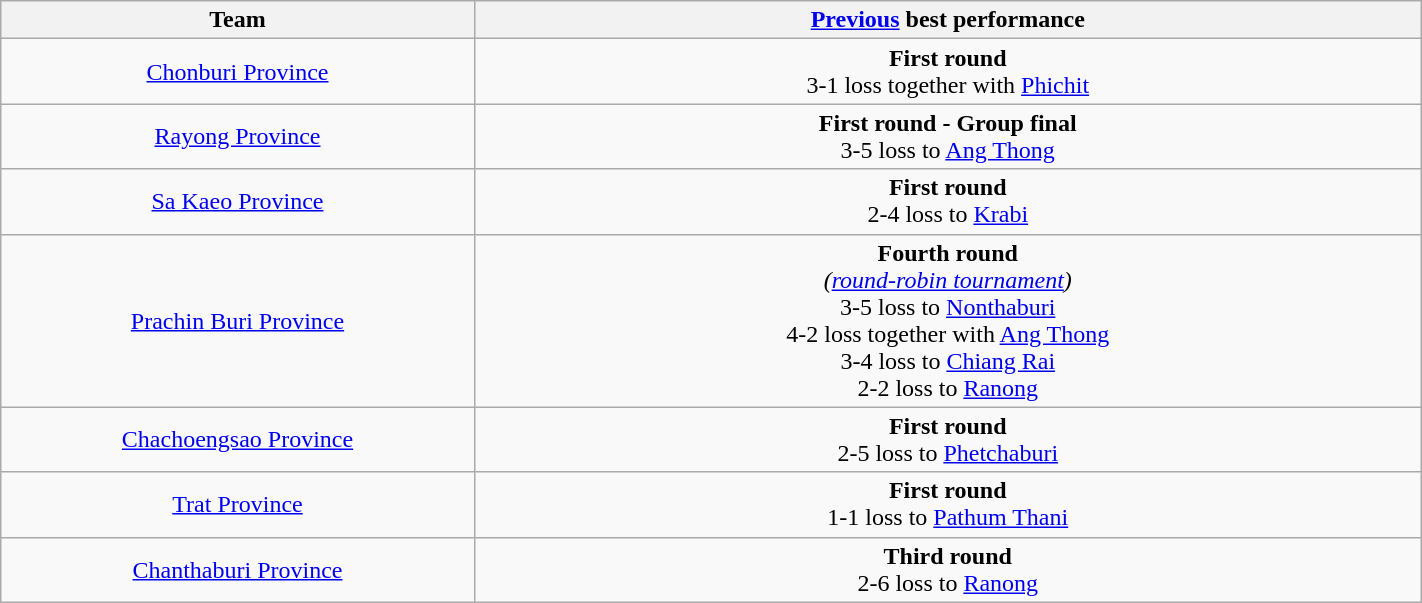<table width=75% class="wikitable" style="text-align: center;margin: 1em auto;">
<tr>
<th width=25%>Team</th>
<th width=50%><a href='#'>Previous</a> best performance</th>
</tr>
<tr>
<td> <a href='#'>Chonburi Province</a></td>
<td><strong>First round</strong><br>3-1 loss together with <a href='#'>Phichit</a></td>
</tr>
<tr>
<td> <a href='#'>Rayong Province</a></td>
<td><strong>First round - Group final</strong><br>3-5 loss to <a href='#'>Ang Thong</a></td>
</tr>
<tr>
<td><a href='#'>Sa Kaeo Province</a></td>
<td><strong>First round</strong><br>2-4 loss to <a href='#'>Krabi</a></td>
</tr>
<tr>
<td> <a href='#'>Prachin Buri Province</a></td>
<td><strong>Fourth round</strong><br><em>(<a href='#'>round-robin tournament</a>)</em><br>3-5 loss to <a href='#'>Nonthaburi</a><br>4-2 loss together with <a href='#'>Ang Thong</a><br>3-4 loss to <a href='#'>Chiang Rai</a><br>2-2 loss to <a href='#'>Ranong</a></td>
</tr>
<tr>
<td> <a href='#'>Chachoengsao Province</a></td>
<td><strong>First round</strong><br>2-5 loss to <a href='#'>Phetchaburi</a></td>
</tr>
<tr>
<td> <a href='#'>Trat Province</a></td>
<td><strong>First round</strong><br>1-1 loss to <a href='#'>Pathum Thani</a></td>
</tr>
<tr>
<td> <a href='#'>Chanthaburi Province</a></td>
<td><strong>Third round</strong><br>2-6 loss to <a href='#'>Ranong</a></td>
</tr>
</table>
